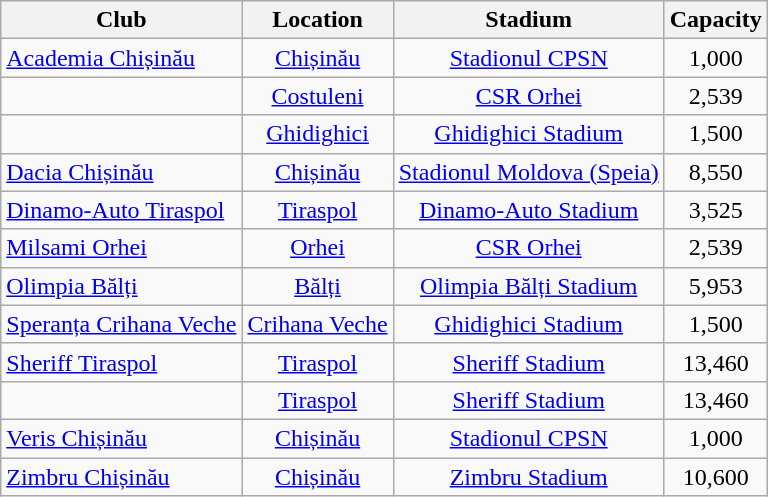<table class="wikitable sortable" style="text-align:center;">
<tr>
<th>Club</th>
<th>Location</th>
<th>Stadium</th>
<th>Capacity</th>
</tr>
<tr>
<td style="text-align:left;"><a href='#'>Academia Chișinău</a></td>
<td><a href='#'>Chișinău</a></td>
<td><a href='#'>Stadionul CPSN</a></td>
<td>1,000</td>
</tr>
<tr>
<td style="text-align:left;"></td>
<td><a href='#'>Costuleni</a></td>
<td><a href='#'>CSR Orhei</a></td>
<td>2,539</td>
</tr>
<tr>
<td style="text-align:left;"></td>
<td><a href='#'>Ghidighici</a></td>
<td><a href='#'>Ghidighici Stadium</a></td>
<td>1,500</td>
</tr>
<tr>
<td style="text-align:left;"><a href='#'>Dacia Chișinău</a></td>
<td><a href='#'>Chișinău</a></td>
<td><a href='#'>Stadionul Moldova (Speia)</a></td>
<td>8,550</td>
</tr>
<tr>
<td style="text-align:left;"><a href='#'>Dinamo-Auto Tiraspol</a></td>
<td><a href='#'>Tiraspol</a></td>
<td><a href='#'>Dinamo-Auto Stadium</a></td>
<td>3,525</td>
</tr>
<tr>
<td style="text-align:left;"><a href='#'>Milsami Orhei</a></td>
<td><a href='#'>Orhei</a></td>
<td><a href='#'>CSR Orhei</a></td>
<td>2,539</td>
</tr>
<tr>
<td style="text-align:left;"><a href='#'>Olimpia Bălți</a></td>
<td><a href='#'>Bălți</a></td>
<td><a href='#'>Olimpia Bălți Stadium</a></td>
<td>5,953</td>
</tr>
<tr>
<td style="text-align:left;"><a href='#'>Speranța Crihana Veche</a></td>
<td><a href='#'>Crihana Veche</a></td>
<td><a href='#'>Ghidighici Stadium</a></td>
<td>1,500</td>
</tr>
<tr>
<td style="text-align:left;"><a href='#'>Sheriff Tiraspol</a></td>
<td><a href='#'>Tiraspol</a></td>
<td><a href='#'>Sheriff Stadium</a></td>
<td>13,460</td>
</tr>
<tr>
<td style="text-align:left;"></td>
<td><a href='#'>Tiraspol</a></td>
<td><a href='#'>Sheriff Stadium</a></td>
<td>13,460</td>
</tr>
<tr>
<td style="text-align:left;"><a href='#'>Veris Chișinău</a></td>
<td><a href='#'>Chișinău</a></td>
<td><a href='#'>Stadionul CPSN</a></td>
<td>1,000</td>
</tr>
<tr>
<td style="text-align:left;"><a href='#'>Zimbru Chișinău</a></td>
<td><a href='#'>Chișinău</a></td>
<td><a href='#'>Zimbru Stadium</a></td>
<td>10,600</td>
</tr>
</table>
